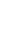<table style="margin:1em auto; background: white; color: black;">
<tr>
<td><br></td>
<td></td>
</tr>
</table>
